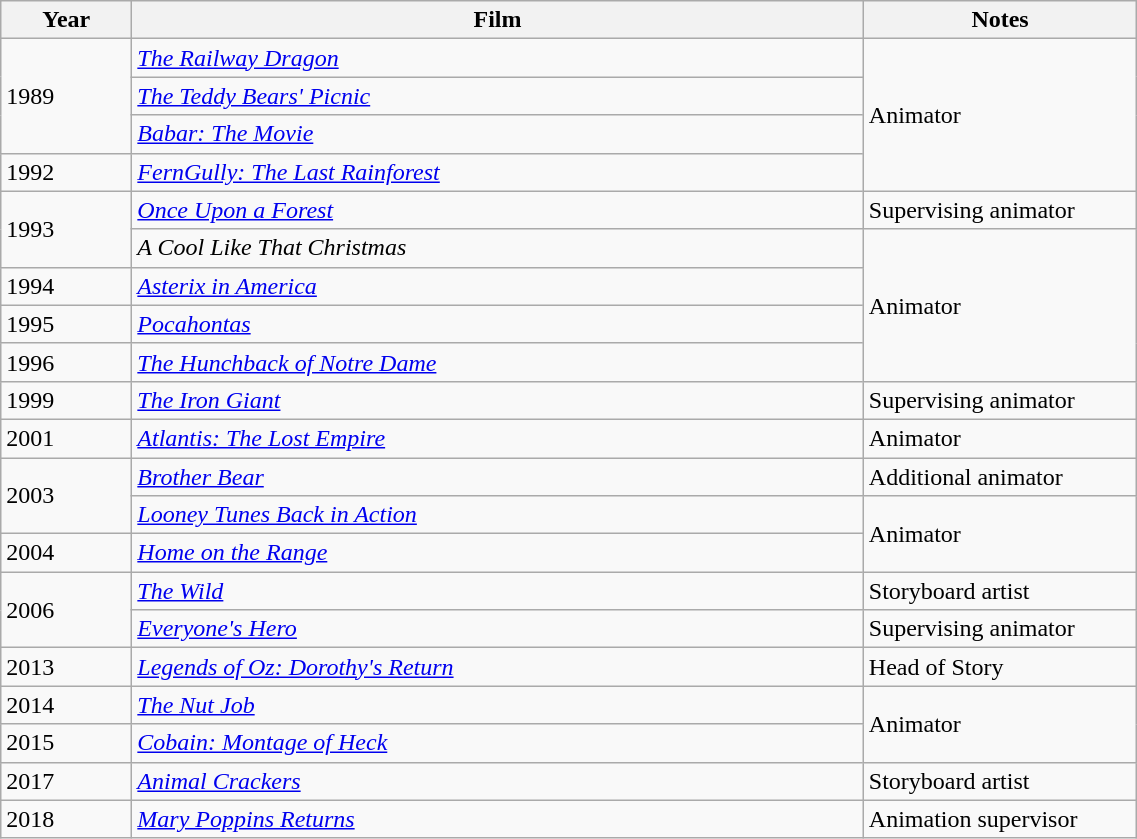<table class="wikitable" width="60%">
<tr>
<th width="80px">Year</th>
<th>Film</th>
<th width="175px">Notes</th>
</tr>
<tr>
<td rowspan="3">1989</td>
<td><em><a href='#'>The Railway Dragon</a></em></td>
<td rowspan="4">Animator</td>
</tr>
<tr>
<td><em><a href='#'>The Teddy Bears' Picnic</a></em></td>
</tr>
<tr>
<td><em><a href='#'>Babar: The Movie</a></em></td>
</tr>
<tr>
<td>1992</td>
<td><em><a href='#'>FernGully: The Last Rainforest</a></em></td>
</tr>
<tr>
<td rowspan="2">1993</td>
<td><em><a href='#'>Once Upon a Forest</a></em></td>
<td>Supervising animator</td>
</tr>
<tr>
<td><em>A Cool Like That Christmas</em></td>
<td rowspan="4">Animator</td>
</tr>
<tr>
<td>1994</td>
<td><em><a href='#'>Asterix in America</a></em></td>
</tr>
<tr>
<td>1995</td>
<td><em><a href='#'>Pocahontas</a></em></td>
</tr>
<tr>
<td>1996</td>
<td><em><a href='#'>The Hunchback of Notre Dame</a></em></td>
</tr>
<tr>
<td>1999</td>
<td><em><a href='#'>The Iron Giant</a></em></td>
<td>Supervising animator</td>
</tr>
<tr>
<td>2001</td>
<td><em><a href='#'>Atlantis: The Lost Empire</a></em></td>
<td>Animator</td>
</tr>
<tr>
<td rowspan="2">2003</td>
<td><em><a href='#'>Brother Bear</a></em></td>
<td>Additional animator</td>
</tr>
<tr>
<td><em><a href='#'>Looney Tunes Back in Action</a></em></td>
<td rowspan="2">Animator</td>
</tr>
<tr>
<td>2004</td>
<td><em><a href='#'>Home on the Range</a></em></td>
</tr>
<tr>
<td rowspan="2">2006</td>
<td><em><a href='#'>The Wild</a></em></td>
<td>Storyboard artist</td>
</tr>
<tr>
<td><em><a href='#'>Everyone's Hero</a></em></td>
<td>Supervising animator</td>
</tr>
<tr>
<td>2013</td>
<td><em><a href='#'>Legends of Oz: Dorothy's Return</a></em></td>
<td>Head of Story</td>
</tr>
<tr>
<td>2014</td>
<td><em><a href='#'>The Nut Job</a></em></td>
<td rowspan="2">Animator</td>
</tr>
<tr>
<td>2015</td>
<td><em><a href='#'>Cobain: Montage of Heck</a></em></td>
</tr>
<tr>
<td>2017</td>
<td><em><a href='#'>Animal Crackers</a></em></td>
<td>Storyboard artist</td>
</tr>
<tr>
<td>2018</td>
<td><em><a href='#'>Mary Poppins Returns</a></em></td>
<td>Animation supervisor</td>
</tr>
</table>
